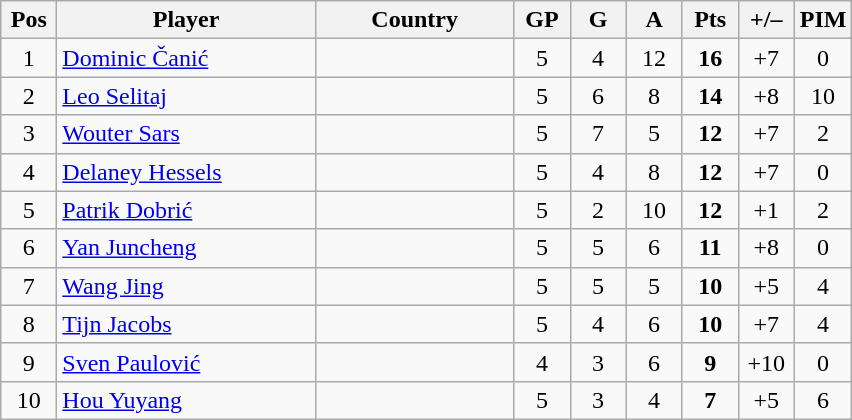<table class="wikitable sortable" style="text-align: center;">
<tr>
<th width=30>Pos</th>
<th width=165>Player</th>
<th width=125>Country</th>
<th width=30>GP</th>
<th width=30>G</th>
<th width=30>A</th>
<th width=30>Pts</th>
<th width=30>+/–</th>
<th width=30>PIM</th>
</tr>
<tr>
<td>1</td>
<td align=left><a href='#'>Dominic Čanić</a></td>
<td align=left></td>
<td>5</td>
<td>4</td>
<td>12</td>
<td><strong>16</strong></td>
<td>+7</td>
<td>0</td>
</tr>
<tr>
<td>2</td>
<td align=left><a href='#'>Leo Selitaj</a></td>
<td align=left></td>
<td>5</td>
<td>6</td>
<td>8</td>
<td><strong>14</strong></td>
<td>+8</td>
<td>10</td>
</tr>
<tr>
<td>3</td>
<td align=left><a href='#'>Wouter Sars</a></td>
<td align=left></td>
<td>5</td>
<td>7</td>
<td>5</td>
<td><strong>12</strong></td>
<td>+7</td>
<td>2</td>
</tr>
<tr>
<td>4</td>
<td align=left><a href='#'>Delaney Hessels</a></td>
<td align=left></td>
<td>5</td>
<td>4</td>
<td>8</td>
<td><strong>12</strong></td>
<td>+7</td>
<td>0</td>
</tr>
<tr>
<td>5</td>
<td align=left><a href='#'>Patrik Dobrić</a></td>
<td align=left></td>
<td>5</td>
<td>2</td>
<td>10</td>
<td><strong>12</strong></td>
<td>+1</td>
<td>2</td>
</tr>
<tr>
<td>6</td>
<td align=left><a href='#'>Yan Juncheng</a></td>
<td align=left></td>
<td>5</td>
<td>5</td>
<td>6</td>
<td><strong>11</strong></td>
<td>+8</td>
<td>0</td>
</tr>
<tr>
<td>7</td>
<td align=left><a href='#'>Wang Jing</a></td>
<td align=left></td>
<td>5</td>
<td>5</td>
<td>5</td>
<td><strong>10</strong></td>
<td>+5</td>
<td>4</td>
</tr>
<tr>
<td>8</td>
<td align=left><a href='#'>Tijn Jacobs</a></td>
<td align=left></td>
<td>5</td>
<td>4</td>
<td>6</td>
<td><strong>10</strong></td>
<td>+7</td>
<td>4</td>
</tr>
<tr>
<td>9</td>
<td align=left><a href='#'>Sven Paulović</a></td>
<td align=left></td>
<td>4</td>
<td>3</td>
<td>6</td>
<td><strong>9</strong></td>
<td>+10</td>
<td>0</td>
</tr>
<tr>
<td>10</td>
<td align=left><a href='#'>Hou Yuyang</a></td>
<td align=left></td>
<td>5</td>
<td>3</td>
<td>4</td>
<td><strong>7</strong></td>
<td>+5</td>
<td>6</td>
</tr>
</table>
